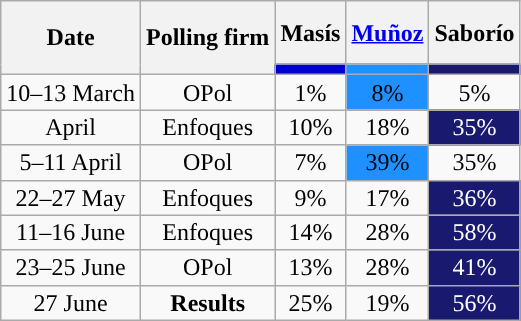<table class="wikitable" style="text-align:center; font-size:100%; line-height:16px">
<tr style="height:42px;">
<th rowspan=2 class="unsortable">Date</th>
<th rowspan=2>Polling firm</th>
<th>Masís</th>
<th><a href='#'>Muñoz</a></th>
<th>Saborío</th>
</tr>
<tr>
<td bgcolor=#0000CD></td>
<td bgcolor=#1E90FF></td>
<td bgcolor=#191970></td>
</tr>
<tr>
<td><span></span>10–13 March</td>
<td>OPol</td>
<td>1%</td>
<td align="center" style="background:#1E90FF;">8%</td>
<td>5%</td>
</tr>
<tr>
<td><span></span>April</td>
<td>Enfoques</td>
<td>10%</td>
<td>18%</td>
<td align="center" style="background:#191970; color:white;">35%</td>
</tr>
<tr>
<td><span></span>5–11 April</td>
<td>OPol</td>
<td>7%</td>
<td align="center" style="background:#1E90FF; ">39%</td>
<td>35%</td>
</tr>
<tr>
<td><span></span>22–27 May</td>
<td>Enfoques</td>
<td>9%</td>
<td>17%</td>
<td align="center" style="background:#191970; color:white;">36%</td>
</tr>
<tr>
<td><span></span>11–16 June</td>
<td>Enfoques</td>
<td>14%</td>
<td>28%</td>
<td align="center" style="background:#191970; color:white;">58%</td>
</tr>
<tr>
<td><span></span>23–25 June</td>
<td>OPol</td>
<td>13%</td>
<td>28%</td>
<td align="center" style="background:#191970; color:white;">41%</td>
</tr>
<tr>
<td><span></span>27 June</td>
<td><strong>Results</strong></td>
<td>25%</td>
<td>19%</td>
<td align="center" style="background:#191970; color:white;">56%</td>
</tr>
</table>
